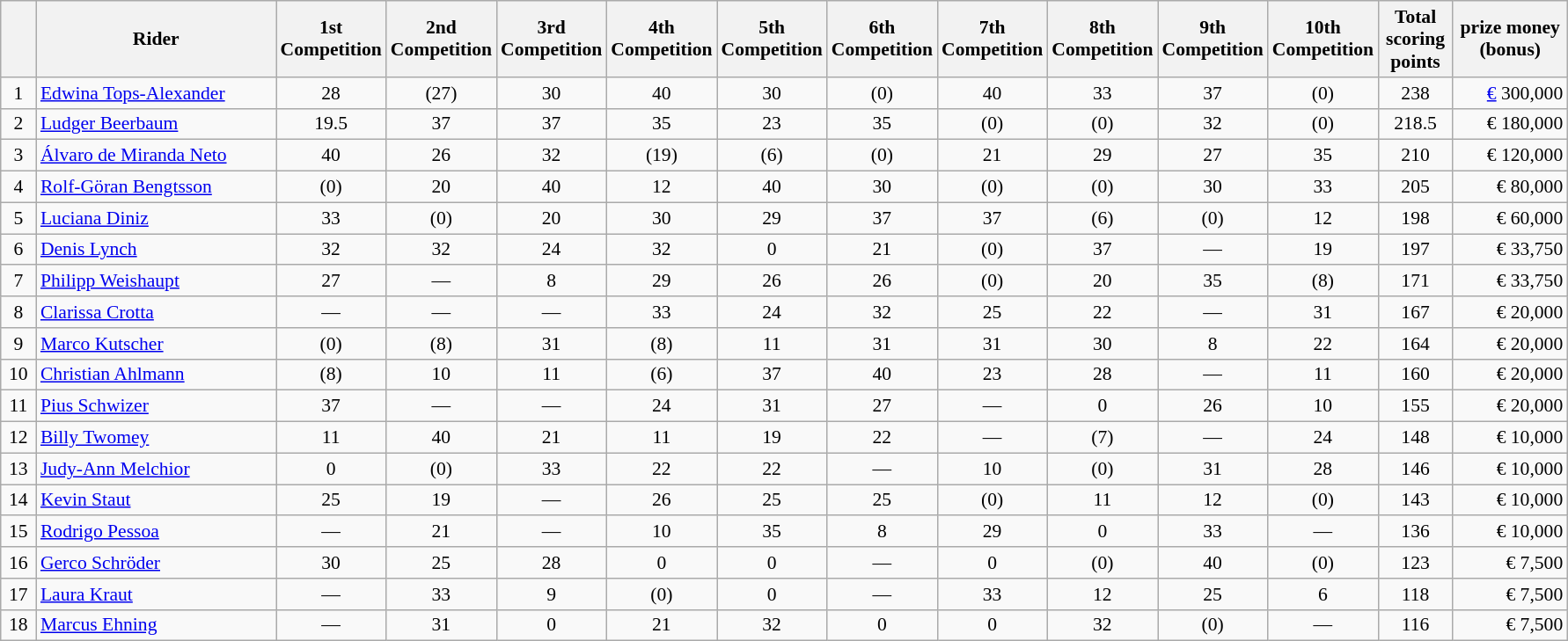<table class="wikitable" style="font-size: 90%">
<tr>
<th width=20></th>
<th width=175>Rider</th>
<th>1st<br>Competition</th>
<th>2nd<br>Competition</th>
<th>3rd<br>Competition</th>
<th>4th<br>Competition</th>
<th>5th<br>Competition</th>
<th>6th<br>Competition</th>
<th>7th<br>Competition</th>
<th>8th<br>Competition</th>
<th>9th<br>Competition</th>
<th>10th<br>Competition</th>
<th width=50>Total<br>scoring<br>points</th>
<th width=80>prize money<br>(bonus)</th>
</tr>
<tr>
<td align=center>1</td>
<td> <a href='#'>Edwina Tops-Alexander</a></td>
<td align=center>28</td>
<td align=center>(27)</td>
<td align=center>30</td>
<td align=center>40</td>
<td align=center>30</td>
<td align=center>(0)</td>
<td align=center>40</td>
<td align=center>33</td>
<td align=center>37</td>
<td align=center>(0)</td>
<td align=center>238</td>
<td align=right><a href='#'>€</a> 300,000</td>
</tr>
<tr>
<td align=center>2</td>
<td> <a href='#'>Ludger Beerbaum</a></td>
<td align=center>19.5</td>
<td align=center>37</td>
<td align=center>37</td>
<td align=center>35</td>
<td align=center>23</td>
<td align=center>35</td>
<td align=center>(0)</td>
<td align=center>(0)</td>
<td align=center>32</td>
<td align=center>(0)</td>
<td align=center>218.5</td>
<td align=right>€ 180,000</td>
</tr>
<tr>
<td align=center>3</td>
<td> <a href='#'>Álvaro de Miranda Neto</a></td>
<td align=center>40</td>
<td align=center>26</td>
<td align=center>32</td>
<td align=center>(19)</td>
<td align=center>(6)</td>
<td align=center>(0)</td>
<td align=center>21</td>
<td align=center>29</td>
<td align=center>27</td>
<td align=center>35</td>
<td align=center>210</td>
<td align=right>€ 120,000</td>
</tr>
<tr>
<td align=center>4</td>
<td> <a href='#'>Rolf-Göran Bengtsson</a></td>
<td align=center>(0)</td>
<td align=center>20</td>
<td align=center>40</td>
<td align=center>12</td>
<td align=center>40</td>
<td align=center>30</td>
<td align=center>(0)</td>
<td align=center>(0)</td>
<td align=center>30</td>
<td align=center>33</td>
<td align=center>205</td>
<td align=right>€ 80,000</td>
</tr>
<tr>
<td align=center>5</td>
<td> <a href='#'>Luciana Diniz</a></td>
<td align=center>33</td>
<td align=center>(0)</td>
<td align=center>20</td>
<td align=center>30</td>
<td align=center>29</td>
<td align=center>37</td>
<td align=center>37</td>
<td align=center>(6)</td>
<td align=center>(0)</td>
<td align=center>12</td>
<td align=center>198</td>
<td align=right>€ 60,000</td>
</tr>
<tr>
<td align=center>6</td>
<td> <a href='#'>Denis Lynch</a></td>
<td align=center>32</td>
<td align=center>32</td>
<td align=center>24</td>
<td align=center>32</td>
<td align=center>0</td>
<td align=center>21</td>
<td align=center>(0)</td>
<td align=center>37</td>
<td align=center>—</td>
<td align=center>19</td>
<td align=center>197</td>
<td align=right>€ 33,750</td>
</tr>
<tr>
<td align=center>7</td>
<td> <a href='#'>Philipp Weishaupt</a></td>
<td align=center>27</td>
<td align=center>—</td>
<td align=center>8</td>
<td align=center>29</td>
<td align=center>26</td>
<td align=center>26</td>
<td align=center>(0)</td>
<td align=center>20</td>
<td align=center>35</td>
<td align=center>(8)</td>
<td align=center>171</td>
<td align=right>€ 33,750</td>
</tr>
<tr>
<td align=center>8</td>
<td> <a href='#'>Clarissa Crotta</a></td>
<td align=center>—</td>
<td align=center>—</td>
<td align=center>—</td>
<td align=center>33</td>
<td align=center>24</td>
<td align=center>32</td>
<td align=center>25</td>
<td align=center>22</td>
<td align=center>—</td>
<td align=center>31</td>
<td align=center>167</td>
<td align=right>€ 20,000</td>
</tr>
<tr>
<td align=center>9</td>
<td> <a href='#'>Marco Kutscher</a></td>
<td align=center>(0)</td>
<td align=center>(8)</td>
<td align=center>31</td>
<td align=center>(8)</td>
<td align=center>11</td>
<td align=center>31</td>
<td align=center>31</td>
<td align=center>30</td>
<td align=center>8</td>
<td align=center>22</td>
<td align=center>164</td>
<td align=right>€ 20,000</td>
</tr>
<tr>
<td align=center>10</td>
<td> <a href='#'>Christian Ahlmann</a></td>
<td align=center>(8)</td>
<td align=center>10</td>
<td align=center>11</td>
<td align=center>(6)</td>
<td align=center>37</td>
<td align=center>40</td>
<td align=center>23</td>
<td align=center>28</td>
<td align=center>—</td>
<td align=center>11</td>
<td align=center>160</td>
<td align=right>€ 20,000</td>
</tr>
<tr>
<td align=center>11</td>
<td> <a href='#'>Pius Schwizer</a></td>
<td align=center>37</td>
<td align=center>—</td>
<td align=center>—</td>
<td align=center>24</td>
<td align=center>31</td>
<td align=center>27</td>
<td align=center>—</td>
<td align=center>0</td>
<td align=center>26</td>
<td align=center>10</td>
<td align=center>155</td>
<td align=right>€ 20,000</td>
</tr>
<tr>
<td align=center>12</td>
<td> <a href='#'>Billy Twomey</a></td>
<td align=center>11</td>
<td align=center>40</td>
<td align=center>21</td>
<td align=center>11</td>
<td align=center>19</td>
<td align=center>22</td>
<td align=center>—</td>
<td align=center>(7)</td>
<td align=center>—</td>
<td align=center>24</td>
<td align=center>148</td>
<td align=right>€ 10,000</td>
</tr>
<tr>
<td align=center>13</td>
<td> <a href='#'>Judy-Ann Melchior</a></td>
<td align=center>0</td>
<td align=center>(0)</td>
<td align=center>33</td>
<td align=center>22</td>
<td align=center>22</td>
<td align=center>—</td>
<td align=center>10</td>
<td align=center>(0)</td>
<td align=center>31</td>
<td align=center>28</td>
<td align=center>146</td>
<td align=right>€ 10,000</td>
</tr>
<tr>
<td align=center>14</td>
<td> <a href='#'>Kevin Staut</a></td>
<td align=center>25</td>
<td align=center>19</td>
<td align=center>—</td>
<td align=center>26</td>
<td align=center>25</td>
<td align=center>25</td>
<td align=center>(0)</td>
<td align=center>11</td>
<td align=center>12</td>
<td align=center>(0)</td>
<td align=center>143</td>
<td align=right>€ 10,000</td>
</tr>
<tr>
<td align=center>15</td>
<td> <a href='#'>Rodrigo Pessoa</a></td>
<td align=center>—</td>
<td align=center>21</td>
<td align=center>—</td>
<td align=center>10</td>
<td align=center>35</td>
<td align=center>8</td>
<td align=center>29</td>
<td align=center>0</td>
<td align=center>33</td>
<td align=center>—</td>
<td align=center>136</td>
<td align=right>€ 10,000</td>
</tr>
<tr>
<td align=center>16</td>
<td> <a href='#'>Gerco Schröder</a></td>
<td align=center>30</td>
<td align=center>25</td>
<td align=center>28</td>
<td align=center>0</td>
<td align=center>0</td>
<td align=center>—</td>
<td align=center>0</td>
<td align=center>(0)</td>
<td align=center>40</td>
<td align=center>(0)</td>
<td align=center>123</td>
<td align=right>€ 7,500</td>
</tr>
<tr>
<td align=center>17</td>
<td> <a href='#'>Laura Kraut</a></td>
<td align=center>—</td>
<td align=center>33</td>
<td align=center>9</td>
<td align=center>(0)</td>
<td align=center>0</td>
<td align=center>—</td>
<td align=center>33</td>
<td align=center>12</td>
<td align=center>25</td>
<td align=center>6</td>
<td align=center>118</td>
<td align=right>€ 7,500</td>
</tr>
<tr>
<td align=center>18</td>
<td> <a href='#'>Marcus Ehning</a></td>
<td align=center>—</td>
<td align=center>31</td>
<td align=center>0</td>
<td align=center>21</td>
<td align=center>32</td>
<td align=center>0</td>
<td align=center>0</td>
<td align=center>32</td>
<td align=center>(0)</td>
<td align=center>—</td>
<td align=center>116</td>
<td align=right>€ 7,500</td>
</tr>
</table>
